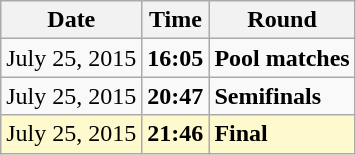<table class="wikitable">
<tr>
<th>Date</th>
<th>Time</th>
<th>Round</th>
</tr>
<tr>
<td>July 25, 2015</td>
<td><strong>16:05</strong></td>
<td><strong>Pool matches</strong></td>
</tr>
<tr>
<td>July 25, 2015</td>
<td><strong>20:47</strong></td>
<td><strong>Semifinals</strong></td>
</tr>
<tr style=background:lemonchiffon>
<td>July 25, 2015</td>
<td><strong>21:46</strong></td>
<td><strong>Final</strong></td>
</tr>
</table>
